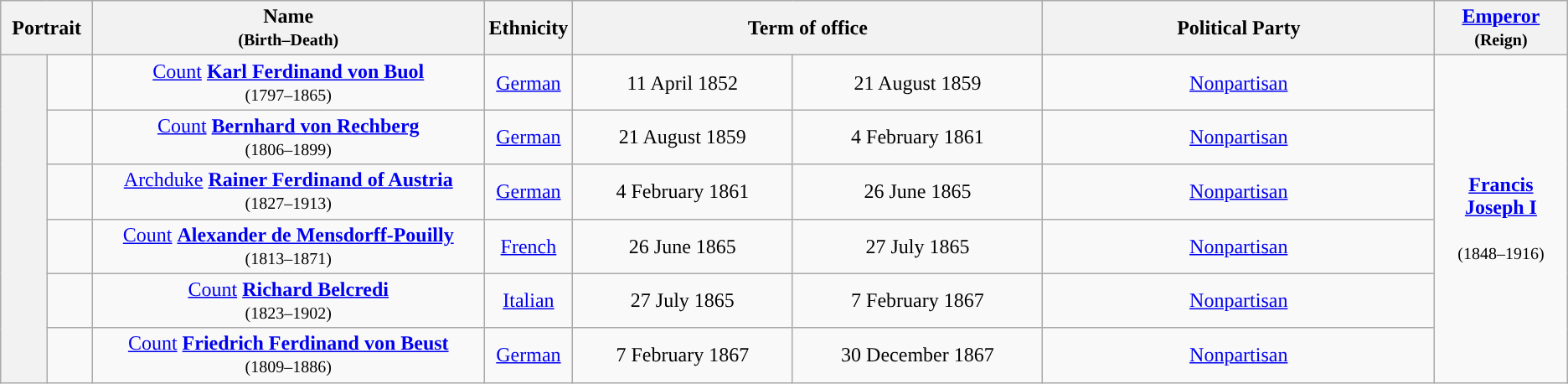<table class="wikitable" style="text-align: center;">
<tr>
<th width=70 colspan=2>Portrait</th>
<th width=25%>Name<br><small>(Birth–Death)</small></th>
<th>Ethnicity</th>
<th width=30% colspan=2>Term of office</th>
<th width=25%>Political Party</th>
<th><a href='#'>Emperor</a><br><small>(Reign)</small></th>
</tr>
<tr>
<th rowspan=6 style="background:"></th>
<td></td>
<td><a href='#'>Count</a> <strong><a href='#'>Karl Ferdinand von Buol</a></strong><br><small>(1797–1865)</small></td>
<td><a href='#'>German</a></td>
<td>11 April 1852</td>
<td>21 August 1859</td>
<td><a href='#'>Nonpartisan</a></td>
<td rowspan=6><strong><a href='#'>Francis Joseph I</a></strong><br><br><small>(1848–1916)</small></td>
</tr>
<tr>
<td></td>
<td><a href='#'>Count</a> <strong><a href='#'>Bernhard von Rechberg</a></strong><br><small>(1806–1899)</small></td>
<td><a href='#'>German</a></td>
<td>21 August 1859</td>
<td>4 February 1861</td>
<td><a href='#'>Nonpartisan</a></td>
</tr>
<tr>
<td></td>
<td><a href='#'>Archduke</a> <strong><a href='#'>Rainer Ferdinand of Austria</a></strong><br><small>(1827–1913)</small></td>
<td><a href='#'>German</a></td>
<td>4 February 1861</td>
<td>26 June 1865</td>
<td><a href='#'>Nonpartisan</a></td>
</tr>
<tr>
<td></td>
<td><a href='#'>Count</a> <strong><a href='#'>Alexander de Mensdorff-Pouilly</a></strong><br><small>(1813–1871)</small></td>
<td><a href='#'>French</a></td>
<td>26 June 1865</td>
<td>27 July 1865</td>
<td><a href='#'>Nonpartisan</a></td>
</tr>
<tr>
<td></td>
<td><a href='#'>Count</a> <strong><a href='#'>Richard Belcredi</a></strong><br><small>(1823–1902)</small></td>
<td><a href='#'>Italian</a></td>
<td>27 July 1865</td>
<td>7 February 1867</td>
<td><a href='#'>Nonpartisan</a></td>
</tr>
<tr>
<td></td>
<td><a href='#'>Count</a> <strong><a href='#'>Friedrich Ferdinand von Beust</a></strong><br><small>(1809–1886)</small></td>
<td><a href='#'>German</a></td>
<td>7 February 1867</td>
<td>30 December 1867</td>
<td><a href='#'>Nonpartisan</a></td>
</tr>
</table>
